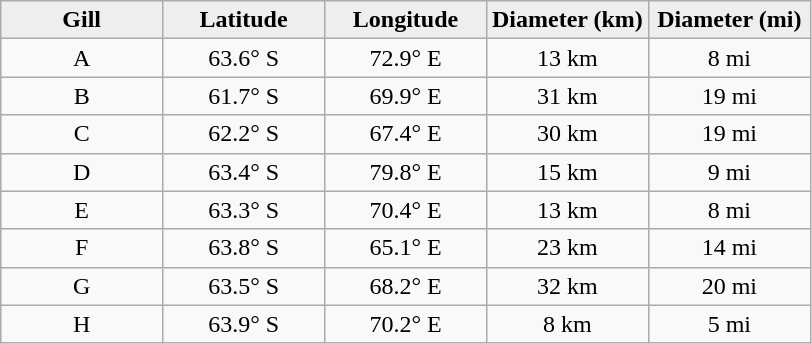<table class="wikitable">
<tr>
<th width="20%" style="background:#eeeeee;">Gill</th>
<th width="20%" style="background:#eeeeee;">Latitude</th>
<th width="20%" style="background:#eeeeee;">Longitude</th>
<th width="20%" style="background:#eeeeee;">Diameter (km)</th>
<th width="20%" style="background:#eeeeee;">Diameter (mi)</th>
</tr>
<tr>
<td align="center">A</td>
<td align="center">63.6° S</td>
<td align="center">72.9° E</td>
<td align="center">13 km</td>
<td align="center">8 mi</td>
</tr>
<tr>
<td align="center">B</td>
<td align="center">61.7° S</td>
<td align="center">69.9° E</td>
<td align="center">31 km</td>
<td align="center">19 mi</td>
</tr>
<tr>
<td align="center">C</td>
<td align="center">62.2° S</td>
<td align="center">67.4° E</td>
<td align="center">30 km</td>
<td align="center">19 mi</td>
</tr>
<tr>
<td align="center">D</td>
<td align="center">63.4° S</td>
<td align="center">79.8° E</td>
<td align="center">15 km</td>
<td align="center">9 mi</td>
</tr>
<tr>
<td align="center">E</td>
<td align="center">63.3° S</td>
<td align="center">70.4° E</td>
<td align="center">13 km</td>
<td align="center">8 mi</td>
</tr>
<tr>
<td align="center">F</td>
<td align="center">63.8° S</td>
<td align="center">65.1° E</td>
<td align="center">23 km</td>
<td align="center">14 mi</td>
</tr>
<tr>
<td align="center">G</td>
<td align="center">63.5° S</td>
<td align="center">68.2° E</td>
<td align="center">32 km</td>
<td align="center">20 mi</td>
</tr>
<tr>
<td align="center">H</td>
<td align="center">63.9° S</td>
<td align="center">70.2° E</td>
<td align="center">8 km</td>
<td align="center">5 mi</td>
</tr>
</table>
